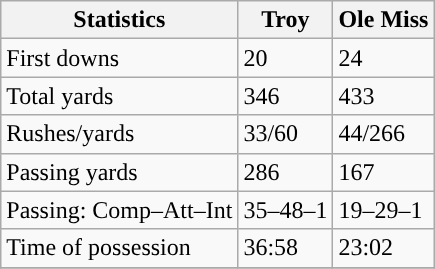<table class="wikitable" style="float: left;">
<tr>
<th>Statistics</th>
<th>Troy</th>
<th>Ole Miss</th>
</tr>
<tr>
<td>First downs</td>
<td>20</td>
<td>24</td>
</tr>
<tr>
<td>Total yards</td>
<td>346</td>
<td>433</td>
</tr>
<tr>
<td>Rushes/yards</td>
<td>33/60</td>
<td>44/266</td>
</tr>
<tr>
<td>Passing yards</td>
<td>286</td>
<td>167</td>
</tr>
<tr>
<td>Passing: Comp–Att–Int</td>
<td>35–48–1</td>
<td>19–29–1</td>
</tr>
<tr>
<td>Time of possession</td>
<td>36:58</td>
<td>23:02</td>
</tr>
<tr>
</tr>
</table>
